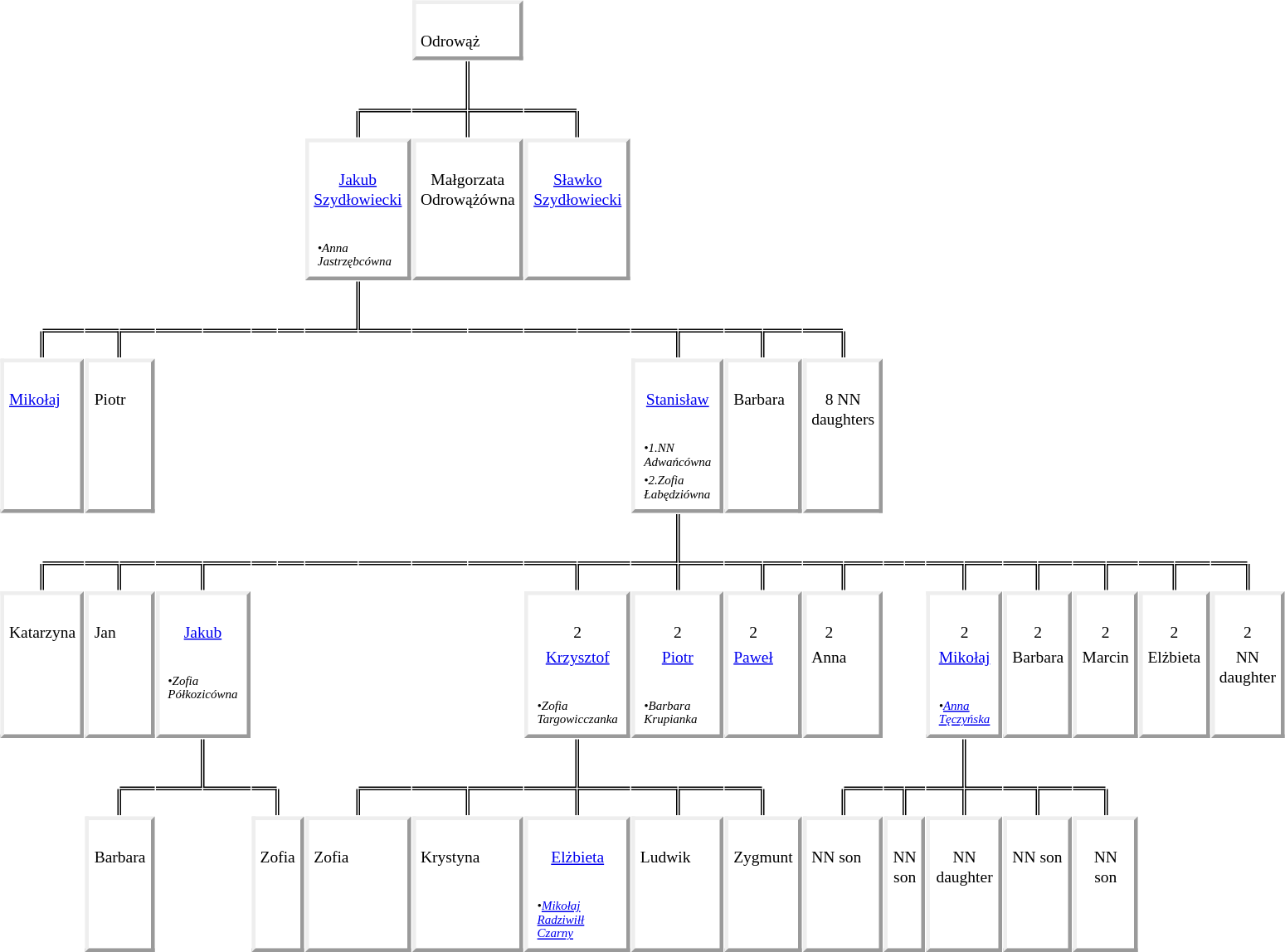<table cellspacing="1" width="80%" style="font-size: medium;">
<tr ---->
<td colspan="2" style="border_style: none;"></td>
<td colspan="2" style="border_style: none;"></td>
<td colspan="2" style="border_style: none;"></td>
<td colspan="2" style="border_style: none;"></td>
<td colspan="2" style="border_style: none;"></td>
<td colspan="2" style="border-style: outset; border-width: 3px; vertical-align: top"><br><table>
<tr ---->
<td style="text-align: center; font-size: small; font-style: normal; font-weight: normal;">Odrowąż</td>
</tr>
</table>
</td>
<td colspan="2" style="border_style: none;"></td>
<td colspan="2" style="border_style: none;"></td>
<td colspan="2" style="border_style: none;"></td>
<td colspan="2" style="border_style: none;"></td>
<td colspan="2" style="border_style: none;"></td>
<td colspan="2" style="border_style: none;"></td>
<td colspan="2" style="border_style: none;"></td>
<td colspan="2" style="border_style: none;"></td>
<td colspan="2" style="border_style: none;"></td>
<td colspan="2" style="border_style: none;"></td>
</tr>
<tr ---->
<td colspan="2" style="border_style: none;"></td>
<td colspan="2" style="border_style: none;"></td>
<td colspan="2" style="border_style: none;"></td>
<td colspan="2" style="border_style: none;"></td>
<td width="25" style="border-width: thin; height: 50%;"> <br> </td>
<td width="25" style="border-bottom-style: solid; border-width: thin; height: 50%;"> </td>
<td width="25" style="border-bottom-style: solid; border-right-style: solid; border-width: thin; height: 50%;"> <br> </td>
<td width="25" style="border-bottom-style: solid; border-left-style: solid; border-width: thin; height: 50%;"> </td>
<td width="25" style="border-bottom-style: solid; border-width: thin; height: 50%;"> <br> </td>
<td width="25" style="border-width: thin; height: 50%;"> </td>
<td colspan="2" style="border_style: none;"></td>
<td colspan="2" style="border_style: none;"></td>
<td colspan="2" style="border_style: none;"></td>
<td colspan="2" style="border_style: none;"></td>
<td colspan="2" style="border_style: none;"></td>
<td colspan="2" style="border_style: none;"></td>
<td colspan="2" style="border_style: none;"></td>
<td colspan="2" style="border_style: none;"></td>
<td colspan="2" style="border_style: none;"></td>
</tr>
<tr ---->
<td colspan="2" style="border_style: none;"></td>
<td colspan="2" style="border_style: none;"></td>
<td colspan="2" style="border_style: none;"></td>
<td colspan="2" style="border_style: none;"></td>
<td style="border-right-style: solid; height: 50%; border-width: thin;"> </td>
<td style="border-top-style: solid; border-left-style: solid; border-width: thin; height: 50%;"> </td>
<td style="border-top-style: solid; border-right-style: solid; border-width: thin; height: 50%;"> </td>
<td style="border-top-style: solid; border-left-style: solid; border-width: thin; height: 50%;"> </td>
<td style="border-top-style: solid; border-right-style: solid; border-width: thin; height: 50%;"> </td>
<td style="border-left-style: solid; border-width: thin; height: 50%;"> </td>
<td colspan="2" style="border_style: none;"></td>
<td colspan="2" style="border_style: none;"></td>
<td colspan="2" style="border_style: none;"></td>
<td colspan="2" style="border_style: none;"></td>
<td colspan="2" style="border_style: none;"></td>
<td colspan="2" style="border_style: none;"></td>
<td colspan="2" style="border_style: none;"></td>
<td colspan="2" style="border_style: none;"></td>
<td colspan="2" style="border_style: none;"></td>
</tr>
<tr ---->
<td colspan="2" style="border_style: none;"></td>
<td colspan="2" style="border_style: none;"></td>
<td colspan="2" style="border_style: none;"></td>
<td colspan="2" style="border_style: none;"></td>
<td colspan="2" style="border-style: outset; border-width: 3px; vertical-align: top"><br><table>
<tr ---->
<td style="text-align: center; font-size: small; font-style: normal; font-weight: normal;"><a href='#'>Jakub Szydłowiecki</a></td>
</tr>
<tr ---->
<td><br><table style="text-align: left; font-size: x-small; font-style: italic; font-weight: normal;">
<tr ---->
<td>•Anna Jastrzębcówna</td>
</tr>
</table>
</td>
</tr>
</table>
</td>
<td colspan="2" style="border-style: outset; border-width: 3px; vertical-align: top"><br><table>
<tr ---->
<td style="text-align: center; font-size: small; font-style: normal; font-weight: normal;">Małgorzata Odrowążówna</td>
</tr>
</table>
</td>
<td colspan="2" style="border-style: outset; border-width: 3px; vertical-align: top"><br><table>
<tr ---->
<td style="text-align: center; font-size: small; font-style: normal; font-weight: normal;"><a href='#'>Sławko Szydłowiecki</a></td>
</tr>
</table>
</td>
<td colspan="2" style="border_style: none;"></td>
<td colspan="2" style="border_style: none;"></td>
<td colspan="2" style="border_style: none;"></td>
<td colspan="2" style="border_style: none;"></td>
<td colspan="2" style="border_style: none;"></td>
<td colspan="2" style="border_style: none;"></td>
<td colspan="2" style="border_style: none;"></td>
<td colspan="2" style="border_style: none;"></td>
<td colspan="2" style="border_style: none;"></td>
</tr>
<tr ---->
<td width="25" style="border-width: thin; height: 50%;"> <br> </td>
<td width="25" style="border-bottom-style: solid; border-width: thin; height: 50%;"> </td>
<td width="25" style="border-bottom-style: solid; border-width: thin; height: 50%;"> <br> </td>
<td width="25" style="border-bottom-style: solid; border-width: thin; height: 50%;"> </td>
<td width="25" style="border-bottom-style: solid; border-width: thin; height: 50%;"> <br> </td>
<td width="25" style="border-bottom-style: solid; border-width: thin; height: 50%;"> </td>
<td width="25" style="border-bottom-style: solid; border-width: thin; height: 50%;"> <br> </td>
<td width="25" style="border-bottom-style: solid; border-width: thin; height: 50%;"> </td>
<td width="25" style="border-bottom-style: solid; border-right-style: solid; border-width: thin; height: 50%;"> <br> </td>
<td width="25" style="border-bottom-style: solid; border-left-style: solid; border-width: thin; height: 50%;"> </td>
<td width="25" style="border-bottom-style: solid; border-width: thin; height: 50%;"> <br> </td>
<td width="25" style="border-bottom-style: solid; border-width: thin; height: 50%;"> </td>
<td width="25" style="border-bottom-style: solid; border-width: thin; height: 50%;"> <br> </td>
<td width="25" style="border-bottom-style: solid; border-width: thin; height: 50%;"> </td>
<td width="25" style="border-bottom-style: solid; border-width: thin; height: 50%;"> <br> </td>
<td width="25" style="border-bottom-style: solid; border-width: thin; height: 50%;"> </td>
<td width="25" style="border-bottom-style: solid; border-width: thin; height: 50%;"> <br> </td>
<td width="25" style="border-bottom-style: solid; border-width: thin; height: 50%;"> </td>
<td width="25" style="border-bottom-style: solid; border-width: thin; height: 50%;"> <br> </td>
<td width="25" style="border-width: thin; height: 50%;"> </td>
<td colspan="2" style="border_style: none;"></td>
<td colspan="2" style="border_style: none;"></td>
<td colspan="2" style="border_style: none;"></td>
<td colspan="2" style="border_style: none;"></td>
<td colspan="2" style="border_style: none;"></td>
<td colspan="2" style="border_style: none;"></td>
</tr>
<tr ---->
<td style="border-right-style: solid; height: 50%; border-width: thin;"> </td>
<td style="border-top-style: solid; border-left-style: solid; border-width: thin; height: 50%;"> </td>
<td style="border-top-style: solid; border-right-style: solid; border-width: thin; height: 50%;"> </td>
<td style="border-top-style: solid; border-left-style: solid; border-width: thin; height: 50%;"> </td>
<td style="border-top-style: solid; border-width: thin; height: 50%;"> </td>
<td style="border-top-style: solid; border-width: thin; height: 50%;"> </td>
<td style="border-top-style: solid; border-width: thin; height: 50%;"> </td>
<td style="border-top-style: solid; border-width: thin; height: 50%;"> </td>
<td style="border-top-style: solid; border-width: thin; height: 50%;"> </td>
<td style="border-top-style: solid; border-width: thin; height: 50%;"> </td>
<td style="border-top-style: solid; border-width: thin; height: 50%;"> </td>
<td style="border-top-style: solid; border-width: thin; height: 50%;"> </td>
<td style="border-top-style: solid; border-width: thin; height: 50%;"> </td>
<td style="border-top-style: solid; border-width: thin; height: 50%;"> </td>
<td style="border-top-style: solid; border-right-style: solid; border-width: thin; height: 50%;"> </td>
<td style="border-top-style: solid; border-left-style: solid; border-width: thin; height: 50%;"> </td>
<td style="border-top-style: solid; border-right-style: solid; border-width: thin; height: 50%;"> </td>
<td style="border-top-style: solid; border-left-style: solid; border-width: thin; height: 50%;"> </td>
<td style="border-top-style: solid; border-right-style: solid; border-width: thin; height: 50%;"> </td>
<td style="border-left-style: solid; border-width: thin; height: 50%;"> </td>
<td colspan="2" style="border_style: none;"></td>
<td colspan="2" style="border_style: none;"></td>
<td colspan="2" style="border_style: none;"></td>
<td colspan="2" style="border_style: none;"></td>
<td colspan="2" style="border_style: none;"></td>
<td colspan="2" style="border_style: none;"></td>
</tr>
<tr ---->
<td colspan="2" style="border-style: outset; border-width: 3px; vertical-align: top"><br><table>
<tr ---->
<td style="text-align: center; font-size: small; font-style: normal; font-weight: normal;"><a href='#'>Mikołaj</a></td>
</tr>
</table>
</td>
<td colspan="2" style="border-style: outset; border-width: 3px; vertical-align: top"><br><table>
<tr ---->
<td style="text-align: center; font-size: small; font-style: normal; font-weight: normal;">Piotr</td>
</tr>
</table>
</td>
<td colspan="2" style="border_style: none;"></td>
<td colspan="2" style="border_style: none;"></td>
<td colspan="2" style="border_style: none;"></td>
<td colspan="2" style="border_style: none;"></td>
<td colspan="2" style="border_style: none;"></td>
<td colspan="2" style="border-style: outset; border-width: 3px; vertical-align: top"><br><table>
<tr ---->
<td style="text-align: center; font-size: small; font-style: normal; font-weight: normal;"><a href='#'>Stanisław</a></td>
</tr>
<tr ---->
<td><br><table style="text-align: left; font-size: x-small; font-style: italic; font-weight: normal;">
<tr ---->
<td>•1.NN Adwańcówna</td>
</tr>
<tr ---->
<td>•2.Zofia Łabędziówna</td>
</tr>
</table>
</td>
</tr>
</table>
</td>
<td colspan="2" style="border-style: outset; border-width: 3px; vertical-align: top"><br><table>
<tr ---->
<td style="text-align: center; font-size: small; font-style: normal; font-weight: normal;">Barbara</td>
</tr>
</table>
</td>
<td colspan="2" style="border-style: outset; border-width: 3px; vertical-align: top"><br><table>
<tr ---->
<td style="text-align: center; font-size: small; font-style: normal; font-weight: normal;">8 NN daughters</td>
</tr>
</table>
</td>
<td colspan="2" style="border_style: none;"></td>
<td colspan="2" style="border_style: none;"></td>
<td colspan="2" style="border_style: none;"></td>
<td colspan="2" style="border_style: none;"></td>
<td colspan="2" style="border_style: none;"></td>
<td colspan="2" style="border_style: none;"></td>
</tr>
<tr ---->
<td width="25" style="border-width: thin; height: 50%;"> <br> </td>
<td width="25" style="border-bottom-style: solid; border-width: thin; height: 50%;"> </td>
<td width="25" style="border-bottom-style: solid; border-width: thin; height: 50%;"> <br> </td>
<td width="25" style="border-bottom-style: solid; border-width: thin; height: 50%;"> </td>
<td width="25" style="border-bottom-style: solid; border-width: thin; height: 50%;"> <br> </td>
<td width="25" style="border-bottom-style: solid; border-width: thin; height: 50%;"> </td>
<td width="25" style="border-bottom-style: solid; border-width: thin; height: 50%;"> <br> </td>
<td width="25" style="border-bottom-style: solid; border-width: thin; height: 50%;"> </td>
<td width="25" style="border-bottom-style: solid; border-width: thin; height: 50%;"> <br> </td>
<td width="25" style="border-bottom-style: solid; border-width: thin; height: 50%;"> </td>
<td width="25" style="border-bottom-style: solid; border-width: thin; height: 50%;"> <br> </td>
<td width="25" style="border-bottom-style: solid; border-width: thin; height: 50%;"> </td>
<td width="25" style="border-bottom-style: solid; border-width: thin; height: 50%;"> <br> </td>
<td width="25" style="border-bottom-style: solid; border-width: thin; height: 50%;"> </td>
<td width="25" style="border-bottom-style: solid; border-right-style: solid; border-width: thin; height: 50%;"> <br> </td>
<td width="25" style="border-bottom-style: solid; border-left-style: solid; border-width: thin; height: 50%;"> </td>
<td width="25" style="border-bottom-style: solid; border-width: thin; height: 50%;"> <br> </td>
<td width="25" style="border-bottom-style: solid; border-width: thin; height: 50%;"> </td>
<td width="25" style="border-bottom-style: solid; border-width: thin; height: 50%;"> <br> </td>
<td width="25" style="border-bottom-style: solid; border-width: thin; height: 50%;"> </td>
<td width="25" style="border-bottom-style: solid; border-width: thin; height: 50%;"> <br> </td>
<td width="25" style="border-bottom-style: solid; border-width: thin; height: 50%;"> </td>
<td width="25" style="border-bottom-style: solid; border-width: thin; height: 50%;"> <br> </td>
<td width="25" style="border-bottom-style: solid; border-width: thin; height: 50%;"> </td>
<td width="25" style="border-bottom-style: solid; border-width: thin; height: 50%;"> <br> </td>
<td width="25" style="border-bottom-style: solid; border-width: thin; height: 50%;"> </td>
<td width="25" style="border-bottom-style: solid; border-width: thin; height: 50%;"> <br> </td>
<td width="25" style="border-bottom-style: solid; border-width: thin; height: 50%;"> </td>
<td width="25" style="border-bottom-style: solid; border-width: thin; height: 50%;"> <br> </td>
<td width="25" style="border-bottom-style: solid; border-width: thin; height: 50%;"> </td>
<td width="25" style="border-bottom-style: solid; border-width: thin; height: 50%;"> <br> </td>
<td width="25" style="border-width: thin; height: 50%;"> </td>
</tr>
<tr ---->
<td style="border-right-style: solid; height: 50%; border-width: thin;"> </td>
<td style="border-top-style: solid; border-left-style: solid; border-width: thin; height: 50%;"> </td>
<td style="border-top-style: solid; border-right-style: solid; border-width: thin; height: 50%;"> </td>
<td style="border-top-style: solid; border-left-style: solid; border-width: thin; height: 50%;"> </td>
<td style="border-top-style: solid; border-right-style: solid; border-width: thin; height: 50%;"> </td>
<td style="border-top-style: solid; border-left-style: solid; border-width: thin; height: 50%;"> </td>
<td style="border-top-style: solid; border-width: thin; height: 50%;"> </td>
<td style="border-top-style: solid; border-width: thin; height: 50%;"> </td>
<td style="border-top-style: solid; border-width: thin; height: 50%;"> </td>
<td style="border-top-style: solid; border-width: thin; height: 50%;"> </td>
<td style="border-top-style: solid; border-width: thin; height: 50%;"> </td>
<td style="border-top-style: solid; border-width: thin; height: 50%;"> </td>
<td style="border-top-style: solid; border-right-style: solid; border-width: thin; height: 50%;"> </td>
<td style="border-top-style: solid; border-left-style: solid; border-width: thin; height: 50%;"> </td>
<td style="border-top-style: solid; border-right-style: solid; border-width: thin; height: 50%;"> </td>
<td style="border-top-style: solid; border-left-style: solid; border-width: thin; height: 50%;"> </td>
<td style="border-top-style: solid; border-right-style: solid; border-width: thin; height: 50%;"> </td>
<td style="border-top-style: solid; border-left-style: solid; border-width: thin; height: 50%;"> </td>
<td style="border-top-style: solid; border-right-style: solid; border-width: thin; height: 50%;"> </td>
<td style="border-top-style: solid; border-left-style: solid; border-width: thin; height: 50%;"> </td>
<td style="border-top-style: solid; border-width: thin; height: 50%;"> </td>
<td style="border-top-style: solid; border-width: thin; height: 50%;"> </td>
<td style="border-top-style: solid; border-right-style: solid; border-width: thin; height: 50%;"> </td>
<td style="border-top-style: solid; border-left-style: solid; border-width: thin; height: 50%;"> </td>
<td style="border-top-style: solid; border-right-style: solid; border-width: thin; height: 50%;"> </td>
<td style="border-top-style: solid; border-left-style: solid; border-width: thin; height: 50%;"> </td>
<td style="border-top-style: solid; border-right-style: solid; border-width: thin; height: 50%;"> </td>
<td style="border-top-style: solid; border-left-style: solid; border-width: thin; height: 50%;"> </td>
<td style="border-top-style: solid; border-right-style: solid; border-width: thin; height: 50%;"> </td>
<td style="border-top-style: solid; border-left-style: solid; border-width: thin; height: 50%;"> </td>
<td style="border-top-style: solid; border-right-style: solid; border-width: thin; height: 50%;"> </td>
<td style="border-left-style: solid; border-width: thin; height: 50%;"> </td>
</tr>
<tr ---->
<td colspan="2" style="border-style: outset; border-width: 3px; vertical-align: top"><br><table>
<tr ---->
<td style="text-align: center; font-size: small; font-style: normal; font-weight: normal;">Katarzyna</td>
</tr>
</table>
</td>
<td colspan="2" style="border-style: outset; border-width: 3px; vertical-align: top"><br><table>
<tr ---->
<td style="text-align: center; font-size: small; font-style: normal; font-weight: normal;">Jan</td>
</tr>
</table>
</td>
<td colspan="2" style="border-style: outset; border-width: 3px; vertical-align: top"><br><table>
<tr ---->
<td style="text-align: center; font-size: small; font-style: normal; font-weight: normal;"><a href='#'>Jakub</a></td>
</tr>
<tr ---->
<td><br><table style="text-align: left; font-size: x-small; font-style: italic; font-weight: normal;">
<tr ---->
<td>•Zofia Półkozicówna</td>
</tr>
</table>
</td>
</tr>
</table>
</td>
<td colspan="2" style="border_style: none;"></td>
<td colspan="2" style="border_style: none;"></td>
<td colspan="2" style="border_style: none;"></td>
<td colspan="2" style="border-style: outset; border-width: 3px; vertical-align: top"><br><table>
<tr ---->
<td style="text-align: center; font-size: small; font-style: normal; font-weight: normal;">2</td>
</tr>
<tr ---->
<td style="text-align: center; font-size: small; font-style: normal; font-weight: normal;"><a href='#'>Krzysztof</a></td>
</tr>
<tr ---->
<td><br><table style="text-align: left; font-size: x-small; font-style: italic; font-weight: normal;">
<tr ---->
<td>•Zofia Targowicczanka</td>
</tr>
</table>
</td>
</tr>
</table>
</td>
<td colspan="2" style="border-style: outset; border-width: 3px; vertical-align: top"><br><table>
<tr ---->
<td style="text-align: center; font-size: small; font-style: normal; font-weight: normal;">2</td>
</tr>
<tr ---->
<td style="text-align: center; font-size: small; font-style: normal; font-weight: normal;"><a href='#'>Piotr</a></td>
</tr>
<tr ---->
<td><br><table style="text-align: left; font-size: x-small; font-style: italic; font-weight: normal;">
<tr ---->
<td>•Barbara Krupianka</td>
</tr>
</table>
</td>
</tr>
</table>
</td>
<td colspan="2" style="border-style: outset; border-width: 3px; vertical-align: top"><br><table>
<tr ---->
<td style="text-align: center; font-size: small; font-style: normal; font-weight: normal;">2</td>
</tr>
<tr ---->
<td style="text-align: center; font-size: small; font-style: normal; font-weight: normal;"><a href='#'>Paweł</a></td>
</tr>
</table>
</td>
<td colspan="2" style="border-style: outset; border-width: 3px; vertical-align: top"><br><table>
<tr ---->
<td style="text-align: center; font-size: small; font-style: normal; font-weight: normal;">2</td>
</tr>
<tr ---->
<td style="text-align: center; font-size: small; font-style: normal; font-weight: normal;">Anna</td>
</tr>
</table>
</td>
<td colspan="2" style="border_style: none;"></td>
<td colspan="2" style="border-style: outset; border-width: 3px; vertical-align: top"><br><table>
<tr ---->
<td style="text-align: center; font-size: small; font-style: normal; font-weight: normal;">2</td>
</tr>
<tr ---->
<td style="text-align: center; font-size: small; font-style: normal; font-weight: normal;"><a href='#'>Mikołaj</a></td>
</tr>
<tr ---->
<td><br><table style="text-align: left; font-size: x-small; font-style: italic; font-weight: normal;">
<tr ---->
<td>•<a href='#'>Anna Tęczyńska</a></td>
</tr>
</table>
</td>
</tr>
</table>
</td>
<td colspan="2" style="border-style: outset; border-width: 3px; vertical-align: top"><br><table>
<tr ---->
<td style="text-align: center; font-size: small; font-style: normal; font-weight: normal;">2</td>
</tr>
<tr ---->
<td style="text-align: center; font-size: small; font-style: normal; font-weight: normal;">Barbara</td>
</tr>
</table>
</td>
<td colspan="2" style="border-style: outset; border-width: 3px; vertical-align: top"><br><table>
<tr ---->
<td style="text-align: center; font-size: small; font-style: normal; font-weight: normal;">2</td>
</tr>
<tr ---->
<td style="text-align: center; font-size: small; font-style: normal; font-weight: normal;">Marcin</td>
</tr>
</table>
</td>
<td colspan="2" style="border-style: outset; border-width: 3px; vertical-align: top"><br><table>
<tr ---->
<td style="text-align: center; font-size: small; font-style: normal; font-weight: normal;">2</td>
</tr>
<tr ---->
<td style="text-align: center; font-size: small; font-style: normal; font-weight: normal;">Elżbieta</td>
</tr>
</table>
</td>
<td colspan="2" style="border-style: outset; border-width: 3px; vertical-align: top"><br><table>
<tr ---->
<td style="text-align: center; font-size: small; font-style: normal; font-weight: normal;">2</td>
</tr>
<tr ---->
<td style="text-align: center; font-size: small; font-style: normal; font-weight: normal;">NN daughter</td>
</tr>
</table>
</td>
</tr>
<tr ---->
<td colspan="2" style="border_style: none;"></td>
<td width="25" style="border-width: thin; height: 50%;"> <br> </td>
<td width="25" style="border-bottom-style: solid; border-width: thin; height: 50%;"> </td>
<td width="25" style="border-bottom-style: solid; border-right-style: solid; border-width: thin; height: 50%;"> <br> </td>
<td width="25" style="border-bottom-style: solid; border-left-style: solid; border-width: thin; height: 50%;"> </td>
<td width="25" style="border-bottom-style: solid; border-width: thin; height: 50%;"> <br> </td>
<td width="25" style="border-width: thin; height: 50%;"> </td>
<td width="25" style="border-width: thin; height: 50%;"> <br> </td>
<td width="25" style="border-bottom-style: solid; border-width: thin; height: 50%;"> </td>
<td width="25" style="border-bottom-style: solid; border-width: thin; height: 50%;"> <br> </td>
<td width="25" style="border-bottom-style: solid; border-width: thin; height: 50%;"> </td>
<td width="25" style="border-bottom-style: solid; border-right-style: solid; border-width: thin; height: 50%;"> <br> </td>
<td width="25" style="border-bottom-style: solid; border-left-style: solid; border-width: thin; height: 50%;"> </td>
<td width="25" style="border-bottom-style: solid; border-width: thin; height: 50%;"> <br> </td>
<td width="25" style="border-bottom-style: solid; border-width: thin; height: 50%;"> </td>
<td width="25" style="border-bottom-style: solid; border-width: thin; height: 50%;"> <br> </td>
<td width="25" style="border-width: thin; height: 50%;"> </td>
<td width="25" style="border-width: thin; height: 50%;"> <br> </td>
<td width="25" style="border-bottom-style: solid; border-width: thin; height: 50%;"> </td>
<td width="25" style="border-bottom-style: solid; border-width: thin; height: 50%;"> <br> </td>
<td width="25" style="border-bottom-style: solid; border-width: thin; height: 50%;"> </td>
<td width="25" style="border-bottom-style: solid; border-right-style: solid; border-width: thin; height: 50%;"> <br> </td>
<td width="25" style="border-bottom-style: solid; border-left-style: solid; border-width: thin; height: 50%;"> </td>
<td width="25" style="border-bottom-style: solid; border-width: thin; height: 50%;"> <br> </td>
<td width="25" style="border-bottom-style: solid; border-width: thin; height: 50%;"> </td>
<td width="25" style="border-bottom-style: solid; border-width: thin; height: 50%;"> <br> </td>
<td width="25" style="border-width: thin; height: 50%;"> </td>
<td colspan="2" style="border_style: none;"></td>
<td colspan="2" style="border_style: none;"></td>
</tr>
<tr ---->
<td colspan="2" style="border_style: none;"></td>
<td style="border-right-style: solid; height: 50%; border-width: thin;"> </td>
<td style="border-top-style: solid; border-left-style: solid; border-width: thin; height: 50%;"> </td>
<td style="border-top-style: solid; border-width: thin; height: 50%;"> </td>
<td style="border-top-style: solid; border-width: thin; height: 50%;"> </td>
<td style="border-top-style: solid; border-right-style: solid; border-width: thin; height: 50%;"> </td>
<td style="border-left-style: solid; border-width: thin; height: 50%;"> </td>
<td style="border-right-style: solid; height: 50%; border-width: thin;"> </td>
<td style="border-top-style: solid; border-left-style: solid; border-width: thin; height: 50%;"> </td>
<td style="border-top-style: solid; border-right-style: solid; border-width: thin; height: 50%;"> </td>
<td style="border-top-style: solid; border-left-style: solid; border-width: thin; height: 50%;"> </td>
<td style="border-top-style: solid; border-right-style: solid; border-width: thin; height: 50%;"> </td>
<td style="border-top-style: solid; border-left-style: solid; border-width: thin; height: 50%;"> </td>
<td style="border-top-style: solid; border-right-style: solid; border-width: thin; height: 50%;"> </td>
<td style="border-top-style: solid; border-left-style: solid; border-width: thin; height: 50%;"> </td>
<td style="border-top-style: solid; border-right-style: solid; border-width: thin; height: 50%;"> </td>
<td style="border-left-style: solid; border-width: thin; height: 50%;"> </td>
<td style="border-right-style: solid; height: 50%; border-width: thin;"> </td>
<td style="border-top-style: solid; border-left-style: solid; border-width: thin; height: 50%;"> </td>
<td style="border-top-style: solid; border-right-style: solid; border-width: thin; height: 50%;"> </td>
<td style="border-top-style: solid; border-left-style: solid; border-width: thin; height: 50%;"> </td>
<td style="border-top-style: solid; border-right-style: solid; border-width: thin; height: 50%;"> </td>
<td style="border-top-style: solid; border-left-style: solid; border-width: thin; height: 50%;"> </td>
<td style="border-top-style: solid; border-right-style: solid; border-width: thin; height: 50%;"> </td>
<td style="border-top-style: solid; border-left-style: solid; border-width: thin; height: 50%;"> </td>
<td style="border-top-style: solid; border-right-style: solid; border-width: thin; height: 50%;"> </td>
<td style="border-left-style: solid; border-width: thin; height: 50%;"> </td>
<td colspan="2" style="border_style: none;"></td>
<td colspan="2" style="border_style: none;"></td>
</tr>
<tr ---->
<td colspan="2" style="border_style: none;"></td>
<td colspan="2" style="border-style: outset; border-width: 3px; vertical-align: top"><br><table>
<tr ---->
<td style="text-align: center; font-size: small; font-style: normal; font-weight: normal;">Barbara</td>
</tr>
</table>
</td>
<td colspan="2" style="border_style: none;"></td>
<td colspan="2" style="border-style: outset; border-width: 3px; vertical-align: top"><br><table>
<tr ---->
<td style="text-align: center; font-size: small; font-style: normal; font-weight: normal;">Zofia</td>
</tr>
</table>
</td>
<td colspan="2" style="border-style: outset; border-width: 3px; vertical-align: top"><br><table>
<tr ---->
<td style="text-align: center; font-size: small; font-style: normal; font-weight: normal;">Zofia</td>
</tr>
</table>
</td>
<td colspan="2" style="border-style: outset; border-width: 3px; vertical-align: top"><br><table>
<tr ---->
<td style="text-align: center; font-size: small; font-style: normal; font-weight: normal;">Krystyna</td>
</tr>
</table>
</td>
<td colspan="2" style="border-style: outset; border-width: 3px; vertical-align: top"><br><table>
<tr ---->
<td style="text-align: center; font-size: small; font-style: normal; font-weight: normal;"><a href='#'>Elżbieta</a></td>
</tr>
<tr ---->
<td><br><table style="text-align: left; font-size: x-small; font-style: italic; font-weight: normal;">
<tr ---->
<td>•<a href='#'>Mikołaj Radziwiłł Czarny</a></td>
</tr>
</table>
</td>
</tr>
</table>
</td>
<td colspan="2" style="border-style: outset; border-width: 3px; vertical-align: top"><br><table>
<tr ---->
<td style="text-align: center; font-size: small; font-style: normal; font-weight: normal;">Ludwik</td>
</tr>
</table>
</td>
<td colspan="2" style="border-style: outset; border-width: 3px; vertical-align: top"><br><table>
<tr ---->
<td style="text-align: center; font-size: small; font-style: normal; font-weight: normal;">Zygmunt</td>
</tr>
</table>
</td>
<td colspan="2" style="border-style: outset; border-width: 3px; vertical-align: top"><br><table>
<tr ---->
<td style="text-align: center; font-size: small; font-style: normal; font-weight: normal;">NN son</td>
</tr>
</table>
</td>
<td colspan="2" style="border-style: outset; border-width: 3px; vertical-align: top"><br><table>
<tr ---->
<td style="text-align: center; font-size: small; font-style: normal; font-weight: normal;">NN son</td>
</tr>
</table>
</td>
<td colspan="2" style="border-style: outset; border-width: 3px; vertical-align: top"><br><table>
<tr ---->
<td style="text-align: center; font-size: small; font-style: normal; font-weight: normal;">NN daughter</td>
</tr>
</table>
</td>
<td colspan="2" style="border-style: outset; border-width: 3px; vertical-align: top"><br><table>
<tr ---->
<td style="text-align: center; font-size: small; font-style: normal; font-weight: normal;">NN son</td>
</tr>
</table>
</td>
<td colspan="2" style="border-style: outset; border-width: 3px; vertical-align: top"><br><table>
<tr ---->
<td style="text-align: center; font-size: small; font-style: normal; font-weight: normal;">NN son</td>
</tr>
</table>
</td>
<td colspan="2" style="border_style: none;"></td>
<td colspan="2" style="border_style: none;"></td>
</tr>
<tr ---->
<td colspan="2" style="border_style: none;"></td>
<td colspan="2" style="border_style: none;"></td>
<td colspan="2" style="border_style: none;"></td>
<td colspan="2" style="border_style: none;"></td>
<td colspan="2" style="border_style: none;"></td>
<td colspan="2" style="border_style: none;"></td>
<td colspan="2" style="border_style: none;"></td>
<td colspan="2" style="border_style: none;"></td>
<td colspan="2" style="border_style: none;"></td>
<td colspan="2" style="border_style: none;"></td>
<td colspan="2" style="border_style: none;"></td>
<td colspan="2" style="border_style: none;"></td>
<td colspan="2" style="border_style: none;"></td>
<td colspan="2" style="border_style: none;"></td>
<td colspan="2" style="border_style: none;"></td>
<td colspan="2" style="border_style: none;"></td>
</tr>
<tr ---->
<td colspan="2" style="border_style: none;"></td>
<td colspan="2" style="border_style: none;"></td>
<td colspan="2" style="border_style: none;"></td>
<td colspan="2" style="border_style: none;"></td>
<td colspan="2" style="border_style: none;"></td>
<td colspan="2" style="border_style: none;"></td>
<td colspan="2" style="border_style: none;"></td>
<td colspan="2" style="border_style: none;"></td>
<td colspan="2" style="border_style: none;"></td>
<td colspan="2" style="border_style: none;"></td>
<td colspan="2" style="border_style: none;"></td>
<td colspan="2" style="border_style: none;"></td>
<td colspan="2" style="border_style: none;"></td>
<td colspan="2" style="border_style: none;"></td>
<td colspan="2" style="border_style: none;"></td>
<td colspan="2" style="border_style: none;"></td>
</tr>
</table>
